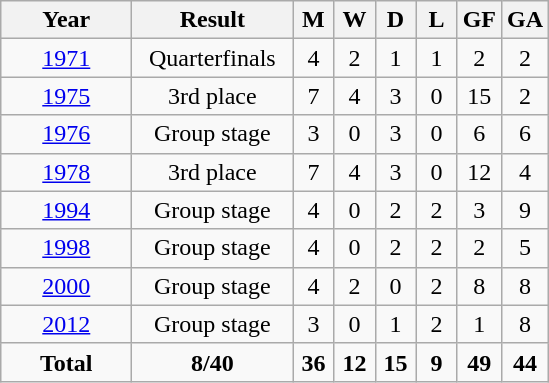<table class="wikitable" style="text-align: center">
<tr>
<th width=80>Year</th>
<th width=100>Result</th>
<th width=20>M</th>
<th width=20>W</th>
<th width=20>D</th>
<th width=20>L</th>
<th width=20>GF</th>
<th width=20>GA</th>
</tr>
<tr>
<td> <a href='#'>1971</a></td>
<td>Quarterfinals</td>
<td>4</td>
<td>2</td>
<td>1</td>
<td>1</td>
<td>2</td>
<td>2</td>
</tr>
<tr>
<td> <a href='#'>1975</a></td>
<td>3rd place</td>
<td>7</td>
<td>4</td>
<td>3</td>
<td>0</td>
<td>15</td>
<td>2</td>
</tr>
<tr>
<td> <a href='#'>1976</a></td>
<td>Group stage</td>
<td>3</td>
<td>0</td>
<td>3</td>
<td>0</td>
<td>6</td>
<td>6</td>
</tr>
<tr>
<td> <a href='#'>1978</a></td>
<td>3rd place</td>
<td>7</td>
<td>4</td>
<td>3</td>
<td>0</td>
<td>12</td>
<td>4</td>
</tr>
<tr>
<td> <a href='#'>1994</a></td>
<td>Group stage</td>
<td>4</td>
<td>0</td>
<td>2</td>
<td>2</td>
<td>3</td>
<td>9</td>
</tr>
<tr>
<td> <a href='#'>1998</a></td>
<td>Group stage</td>
<td>4</td>
<td>0</td>
<td>2</td>
<td>2</td>
<td>2</td>
<td>5</td>
</tr>
<tr>
<td> <a href='#'>2000</a></td>
<td>Group stage</td>
<td>4</td>
<td>2</td>
<td>0</td>
<td>2</td>
<td>8</td>
<td>8</td>
</tr>
<tr>
<td> <a href='#'>2012</a></td>
<td>Group stage</td>
<td>3</td>
<td>0</td>
<td>1</td>
<td>2</td>
<td>1</td>
<td>8</td>
</tr>
<tr>
<td><strong>Total</strong></td>
<td><strong>8/40</strong></td>
<td><strong>36</strong></td>
<td><strong>12</strong></td>
<td><strong>15</strong></td>
<td><strong>9</strong></td>
<td><strong>49</strong></td>
<td><strong>44</strong></td>
</tr>
</table>
